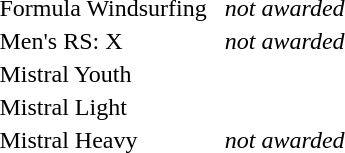<table>
<tr>
<td nowrap=true>Formula Windsurfing</td>
<td></td>
<td></td>
<td><em>not awarded</em></td>
</tr>
<tr>
<td>Men's RS: X</td>
<td></td>
<td></td>
<td><em>not awarded</em></td>
</tr>
<tr>
<td>Mistral Youth</td>
<td></td>
<td></td>
<td nowrap=true></td>
</tr>
<tr>
<td>Mistral Light</td>
<td></td>
<td></td>
<td></td>
</tr>
<tr>
<td>Mistral Heavy</td>
<td nowrap=true></td>
<td nowrap=true></td>
<td><em>not awarded</em></td>
</tr>
</table>
